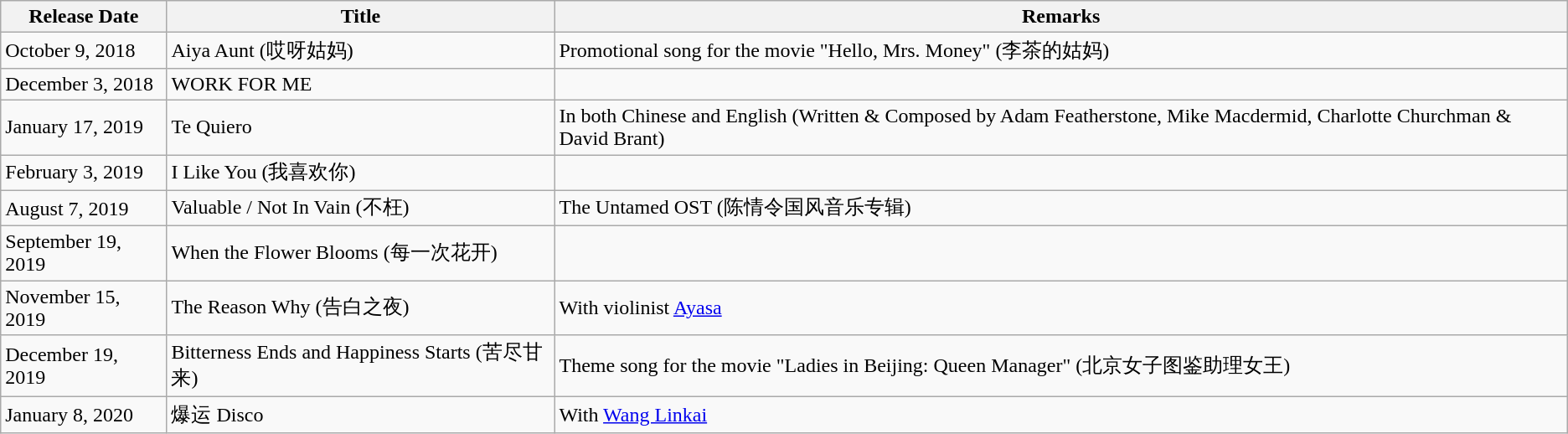<table class="wikitable">
<tr>
<th>Release Date</th>
<th>Title</th>
<th>Remarks</th>
</tr>
<tr>
<td>October 9, 2018</td>
<td>Aiya Aunt (哎呀姑妈)</td>
<td>Promotional song for the movie "Hello, Mrs. Money" (李茶的姑妈)</td>
</tr>
<tr>
<td>December 3, 2018</td>
<td>WORK FOR ME</td>
<td></td>
</tr>
<tr>
<td>January 17, 2019</td>
<td>Te Quiero</td>
<td>In both Chinese and English (Written & Composed by Adam Featherstone, Mike Macdermid, Charlotte Churchman & David Brant)</td>
</tr>
<tr>
<td>February 3, 2019</td>
<td>I Like You (我喜欢你)</td>
<td></td>
</tr>
<tr>
<td>August 7, 2019</td>
<td>Valuable / Not In Vain (不枉)</td>
<td>The Untamed OST (陈情令国风音乐专辑)</td>
</tr>
<tr>
<td>September 19, 2019</td>
<td>When the Flower Blooms (每一次花开)</td>
<td></td>
</tr>
<tr>
<td>November 15, 2019</td>
<td>The Reason Why (告白之夜)</td>
<td>With violinist <a href='#'>Ayasa</a></td>
</tr>
<tr>
<td>December 19, 2019</td>
<td>Bitterness Ends and Happiness Starts (苦尽甘来)</td>
<td>Theme song for the movie "Ladies in Beijing: Queen Manager" (北京女子图鉴助理女王)</td>
</tr>
<tr>
<td>January 8, 2020</td>
<td>爆运 Disco</td>
<td>With <a href='#'>Wang Linkai</a></td>
</tr>
</table>
